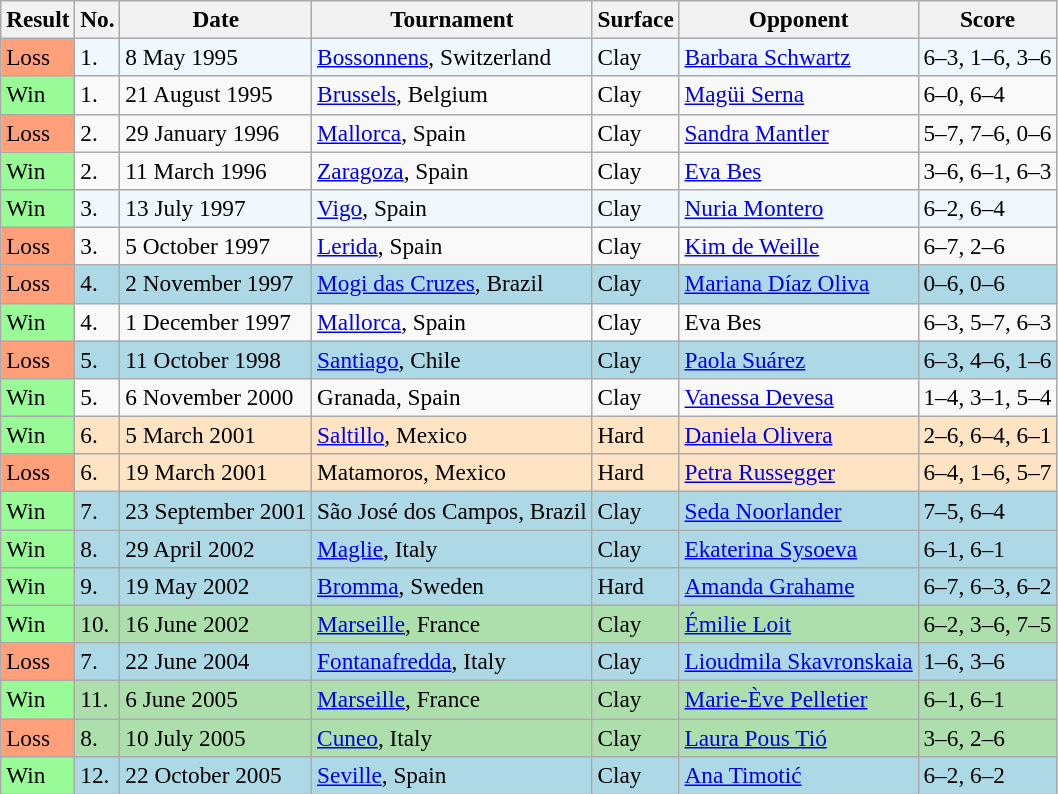<table class="sortable wikitable" style=font-size:97%>
<tr>
<th>Result</th>
<th>No.</th>
<th>Date</th>
<th>Tournament</th>
<th>Surface</th>
<th>Opponent</th>
<th class=unsortable>Score</th>
</tr>
<tr style="background:#f0f8ff;">
<td style="background:#ffa07a;">Loss</td>
<td>1.</td>
<td>8 May 1995</td>
<td><a href='#'>Bossonnens</a>, Switzerland</td>
<td>Clay</td>
<td> <a href='#'>Barbara Schwartz</a></td>
<td>6–3, 1–6, 3–6</td>
</tr>
<tr>
<td style="background:#98fb98;">Win</td>
<td>1.</td>
<td>21 August 1995</td>
<td><a href='#'>Brussels</a>, Belgium</td>
<td>Clay</td>
<td> <a href='#'>Magüi Serna</a></td>
<td>6–0, 6–4</td>
</tr>
<tr>
<td style="background:#ffa07a;">Loss</td>
<td>2.</td>
<td>29 January 1996</td>
<td><a href='#'>Mallorca</a>, Spain</td>
<td>Clay</td>
<td> <a href='#'>Sandra Mantler</a></td>
<td>5–7, 7–6, 0–6</td>
</tr>
<tr>
<td style="background:#98fb98;">Win</td>
<td>2.</td>
<td>11 March 1996</td>
<td><a href='#'>Zaragoza</a>, Spain</td>
<td>Clay</td>
<td> <a href='#'>Eva Bes</a></td>
<td>3–6, 6–1, 6–3</td>
</tr>
<tr bgcolor="#f0f8ff">
<td style="background:#98fb98;">Win</td>
<td>3.</td>
<td>13 July 1997</td>
<td><a href='#'>Vigo</a>, Spain</td>
<td>Clay</td>
<td> <a href='#'>Nuria Montero</a></td>
<td>6–2, 6–4</td>
</tr>
<tr>
<td style="background:#ffa07a;">Loss</td>
<td>3.</td>
<td>5 October 1997</td>
<td><a href='#'>Lerida</a>, Spain</td>
<td>Clay</td>
<td> <a href='#'>Kim de Weille</a></td>
<td>6–7, 2–6</td>
</tr>
<tr style="background:lightblue;">
<td style="background:#ffa07a;">Loss</td>
<td>4.</td>
<td>2 November 1997</td>
<td><a href='#'>Mogi das Cruzes</a>, Brazil</td>
<td>Clay</td>
<td> <a href='#'>Mariana Díaz Oliva</a></td>
<td>0–6, 0–6</td>
</tr>
<tr>
<td style="background:#98fb98;">Win</td>
<td>4.</td>
<td>1 December 1997</td>
<td><a href='#'>Mallorca</a>, Spain</td>
<td>Clay</td>
<td> Eva Bes</td>
<td>6–3, 5–7, 6–3</td>
</tr>
<tr style="background:lightblue;">
<td style="background:#ffa07a;">Loss</td>
<td>5.</td>
<td>11 October 1998</td>
<td><a href='#'>Santiago</a>, Chile</td>
<td>Clay</td>
<td> <a href='#'>Paola Suárez</a></td>
<td>6–3, 4–6, 1–6</td>
</tr>
<tr>
<td style="background:#98fb98;">Win</td>
<td>5.</td>
<td>6 November 2000</td>
<td>Granada, Spain</td>
<td>Clay</td>
<td> <a href='#'>Vanessa Devesa</a></td>
<td>1–4, 3–1, 5–4</td>
</tr>
<tr style="background:#ffe4c4;">
<td style="background:#98fb98;">Win</td>
<td>6.</td>
<td>5 March 2001</td>
<td><a href='#'>Saltillo</a>, Mexico</td>
<td>Hard</td>
<td> <a href='#'>Daniela Olivera</a></td>
<td>2–6, 6–4, 6–1</td>
</tr>
<tr style="background:#ffe4c4;">
<td style="background:#ffa07a;">Loss</td>
<td>6.</td>
<td>19 March 2001</td>
<td>Matamoros, Mexico</td>
<td>Hard</td>
<td> <a href='#'>Petra Russegger</a></td>
<td>6–4, 1–6, 5–7</td>
</tr>
<tr style="background:lightblue;">
<td style="background:#98fb98;">Win</td>
<td>7.</td>
<td>23 September 2001</td>
<td>São José dos Campos, Brazil</td>
<td>Clay</td>
<td> <a href='#'>Seda Noorlander</a></td>
<td>7–5, 6–4</td>
</tr>
<tr style="background:lightblue;">
<td style="background:#98fb98;">Win</td>
<td>8.</td>
<td>29 April 2002</td>
<td><a href='#'>Maglie</a>, Italy</td>
<td>Clay</td>
<td> <a href='#'>Ekaterina Sysoeva</a></td>
<td>6–1, 6–1</td>
</tr>
<tr style="background:lightblue;">
<td style="background:#98fb98;">Win</td>
<td>9.</td>
<td>19 May 2002</td>
<td><a href='#'>Bromma</a>, Sweden</td>
<td>Hard</td>
<td> <a href='#'>Amanda Grahame</a></td>
<td>6–7, 6–3, 6–2</td>
</tr>
<tr style="background:#addfad;">
<td style="background:#98fb98;">Win</td>
<td>10.</td>
<td>16 June 2002</td>
<td><a href='#'>Marseille</a>, France</td>
<td>Clay</td>
<td> <a href='#'>Émilie Loit</a></td>
<td>6–2, 3–6, 7–5</td>
</tr>
<tr style="background:lightblue;">
<td style="background:#ffa07a;">Loss</td>
<td>7.</td>
<td>22 June 2004</td>
<td><a href='#'>Fontanafredda</a>, Italy</td>
<td>Clay</td>
<td> <a href='#'>Lioudmila Skavronskaia</a></td>
<td>1–6, 3–6</td>
</tr>
<tr style="background:#addfad;">
<td style="background:#98fb98;">Win</td>
<td>11.</td>
<td>6 June 2005</td>
<td><a href='#'>Marseille</a>, France</td>
<td>Clay</td>
<td> <a href='#'>Marie-Ève Pelletier</a></td>
<td>6–1, 6–1</td>
</tr>
<tr style="background:#addfad;">
<td style="background:#ffa07a;">Loss</td>
<td>8.</td>
<td>10 July 2005</td>
<td><a href='#'>Cuneo</a>, Italy</td>
<td>Clay</td>
<td> <a href='#'>Laura Pous Tió</a></td>
<td>3–6, 2–6</td>
</tr>
<tr style="background:lightblue;">
<td style="background:#98fb98;">Win</td>
<td>12.</td>
<td>22 October 2005</td>
<td><a href='#'>Seville</a>, Spain</td>
<td>Clay</td>
<td> <a href='#'>Ana Timotić</a></td>
<td>6–2, 6–2</td>
</tr>
</table>
